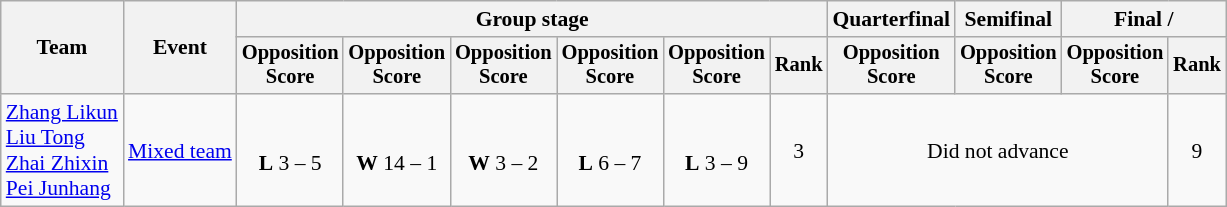<table class="wikitable" style="font-size:90%">
<tr>
<th rowspan=2>Team</th>
<th rowspan=2>Event</th>
<th colspan=6>Group stage</th>
<th>Quarterfinal</th>
<th>Semifinal</th>
<th colspan=2>Final / </th>
</tr>
<tr style="font-size:95%">
<th>Opposition<br>Score</th>
<th>Opposition<br>Score</th>
<th>Opposition<br>Score</th>
<th>Opposition<br>Score</th>
<th>Opposition<br>Score</th>
<th>Rank</th>
<th>Opposition<br>Score</th>
<th>Opposition<br>Score</th>
<th>Opposition<br>Score</th>
<th>Rank</th>
</tr>
<tr align=center>
<td align=left><a href='#'>Zhang Likun</a><br><a href='#'>Liu Tong</a><br><a href='#'>Zhai Zhixin</a><br><a href='#'>Pei Junhang</a></td>
<td align=left><a href='#'>Mixed team</a></td>
<td><br><strong>L</strong> 3 – 5</td>
<td><br><strong>W</strong> 14 – 1</td>
<td><br><strong>W</strong> 3 – 2</td>
<td><br><strong>L</strong> 6 – 7</td>
<td><br><strong>L</strong> 3 – 9</td>
<td>3</td>
<td align=center colspan=3>Did not advance</td>
<td>9</td>
</tr>
</table>
